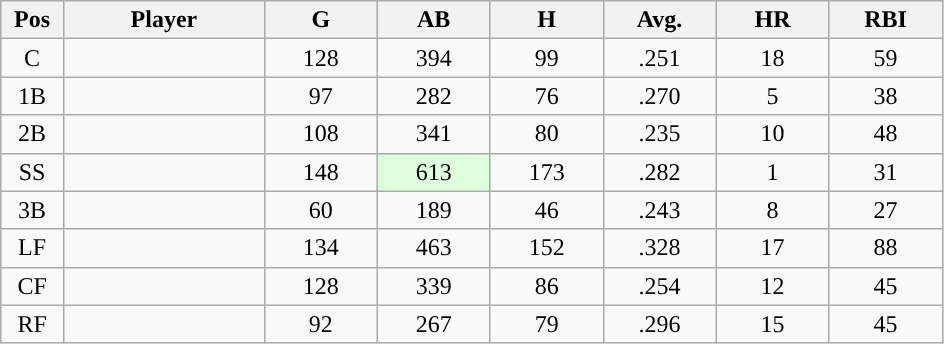<table class="wikitable sortable">
<tr>
<th bgcolor="#DDDDFF" width="5%">Pos</th>
<th bgcolor="#DDDDFF" width="16%">Player</th>
<th bgcolor="#DDDDFF" width="9%">G</th>
<th bgcolor="#DDDDFF" width="9%">AB</th>
<th bgcolor="#DDDDFF" width="9%">H</th>
<th bgcolor="#DDDDFF" width="9%">Avg.</th>
<th bgcolor="#DDDDFF" width="9%">HR</th>
<th bgcolor="#DDDDFF" width="9%">RBI</th>
</tr>
<tr align="center">
<td>C</td>
<td></td>
<td>128</td>
<td>394</td>
<td>99</td>
<td>.251</td>
<td>18</td>
<td>59</td>
</tr>
<tr align="center">
<td>1B</td>
<td></td>
<td>97</td>
<td>282</td>
<td>76</td>
<td>.270</td>
<td>5</td>
<td>38</td>
</tr>
<tr align="center">
<td>2B</td>
<td></td>
<td>108</td>
<td>341</td>
<td>80</td>
<td>.235</td>
<td>10</td>
<td>48</td>
</tr>
<tr align="center">
<td>SS</td>
<td></td>
<td>148</td>
<td style="background:#DDFFDD;">613</td>
<td>173</td>
<td>.282</td>
<td>1</td>
<td>31</td>
</tr>
<tr align="center">
<td>3B</td>
<td></td>
<td>60</td>
<td>189</td>
<td>46</td>
<td>.243</td>
<td>8</td>
<td>27</td>
</tr>
<tr align="center">
<td>LF</td>
<td></td>
<td>134</td>
<td>463</td>
<td>152</td>
<td>.328</td>
<td>17</td>
<td>88</td>
</tr>
<tr align="center">
<td>CF</td>
<td></td>
<td>128</td>
<td>339</td>
<td>86</td>
<td>.254</td>
<td>12</td>
<td>45</td>
</tr>
<tr align="center">
<td>RF</td>
<td></td>
<td>92</td>
<td>267</td>
<td>79</td>
<td>.296</td>
<td>15</td>
<td>45</td>
</tr>
</table>
